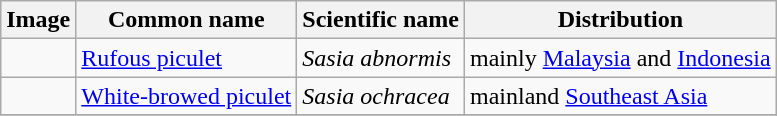<table class="wikitable">
<tr>
<th>Image</th>
<th>Common name</th>
<th>Scientific name</th>
<th>Distribution</th>
</tr>
<tr>
<td></td>
<td><a href='#'>Rufous piculet</a></td>
<td><em>Sasia abnormis</em></td>
<td>mainly <a href='#'>Malaysia</a> and <a href='#'>Indonesia</a></td>
</tr>
<tr>
<td></td>
<td><a href='#'>White-browed piculet</a></td>
<td><em>Sasia ochracea</em></td>
<td>mainland <a href='#'>Southeast Asia</a></td>
</tr>
<tr>
</tr>
</table>
